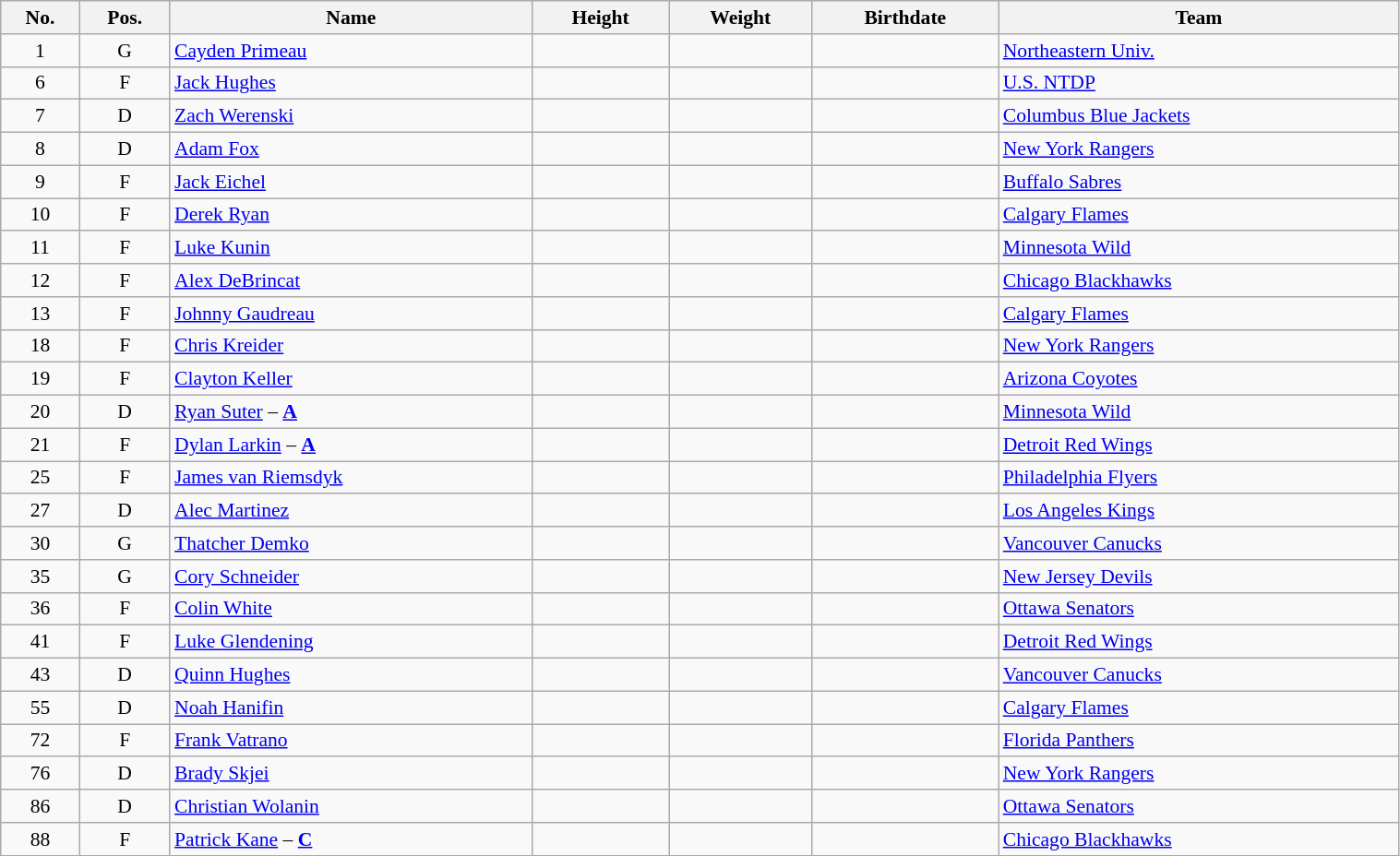<table width="80%" class="wikitable sortable" style="font-size: 90%; text-align: center">
<tr>
<th>No.</th>
<th>Pos.</th>
<th>Name</th>
<th>Height</th>
<th>Weight</th>
<th>Birthdate</th>
<th>Team</th>
</tr>
<tr>
<td>1</td>
<td>G</td>
<td align=left><a href='#'>Cayden Primeau</a></td>
<td></td>
<td></td>
<td></td>
<td style="text-align:left;"> <a href='#'>Northeastern Univ.</a></td>
</tr>
<tr>
<td>6</td>
<td>F</td>
<td align=left><a href='#'>Jack Hughes</a></td>
<td></td>
<td></td>
<td></td>
<td style="text-align:left;"> <a href='#'>U.S. NTDP</a></td>
</tr>
<tr>
<td>7</td>
<td>D</td>
<td align=left><a href='#'>Zach Werenski</a></td>
<td></td>
<td></td>
<td></td>
<td style="text-align:left;"> <a href='#'>Columbus Blue Jackets</a></td>
</tr>
<tr>
<td>8</td>
<td>D</td>
<td align=left><a href='#'>Adam Fox</a></td>
<td></td>
<td></td>
<td></td>
<td style="text-align:left;"> <a href='#'>New York Rangers</a></td>
</tr>
<tr>
<td>9</td>
<td>F</td>
<td align=left><a href='#'>Jack Eichel</a></td>
<td></td>
<td></td>
<td></td>
<td style="text-align:left;"> <a href='#'>Buffalo Sabres</a></td>
</tr>
<tr>
<td>10</td>
<td>F</td>
<td align=left><a href='#'>Derek Ryan</a></td>
<td></td>
<td></td>
<td></td>
<td style="text-align:left;"> <a href='#'>Calgary Flames</a></td>
</tr>
<tr>
<td>11</td>
<td>F</td>
<td align=left><a href='#'>Luke Kunin</a></td>
<td></td>
<td></td>
<td></td>
<td style="text-align:left;"> <a href='#'>Minnesota Wild</a></td>
</tr>
<tr>
<td>12</td>
<td>F</td>
<td align=left><a href='#'>Alex DeBrincat</a></td>
<td></td>
<td></td>
<td></td>
<td style="text-align:left;"> <a href='#'>Chicago Blackhawks</a></td>
</tr>
<tr>
<td>13</td>
<td>F</td>
<td align=left><a href='#'>Johnny Gaudreau</a></td>
<td></td>
<td></td>
<td></td>
<td style="text-align:left;"> <a href='#'>Calgary Flames</a></td>
</tr>
<tr>
<td>18</td>
<td>F</td>
<td align=left><a href='#'>Chris Kreider</a></td>
<td></td>
<td></td>
<td></td>
<td style="text-align:left;"> <a href='#'>New York Rangers</a></td>
</tr>
<tr>
<td>19</td>
<td>F</td>
<td align=left><a href='#'>Clayton Keller</a></td>
<td></td>
<td></td>
<td></td>
<td style="text-align:left;"> <a href='#'>Arizona Coyotes</a></td>
</tr>
<tr>
<td>20</td>
<td>D</td>
<td align=left><a href='#'>Ryan Suter</a> – <strong><a href='#'>A</a></strong></td>
<td></td>
<td></td>
<td></td>
<td style="text-align:left;"> <a href='#'>Minnesota Wild</a></td>
</tr>
<tr>
<td>21</td>
<td>F</td>
<td align=left><a href='#'>Dylan Larkin</a> – <strong><a href='#'>A</a></strong></td>
<td></td>
<td></td>
<td></td>
<td style="text-align:left;"> <a href='#'>Detroit Red Wings</a></td>
</tr>
<tr>
<td>25</td>
<td>F</td>
<td align=left><a href='#'>James van Riemsdyk</a></td>
<td></td>
<td></td>
<td></td>
<td style="text-align:left;"> <a href='#'>Philadelphia Flyers</a></td>
</tr>
<tr>
<td>27</td>
<td>D</td>
<td align=left><a href='#'>Alec Martinez</a></td>
<td></td>
<td></td>
<td></td>
<td style="text-align:left;"> <a href='#'>Los Angeles Kings</a></td>
</tr>
<tr>
<td>30</td>
<td>G</td>
<td align=left><a href='#'>Thatcher Demko</a></td>
<td></td>
<td></td>
<td></td>
<td style="text-align:left;"> <a href='#'>Vancouver Canucks</a></td>
</tr>
<tr>
<td>35</td>
<td>G</td>
<td align=left><a href='#'>Cory Schneider</a></td>
<td></td>
<td></td>
<td></td>
<td style="text-align:left;"> <a href='#'>New Jersey Devils</a></td>
</tr>
<tr>
<td>36</td>
<td>F</td>
<td align=left><a href='#'>Colin White</a></td>
<td></td>
<td></td>
<td></td>
<td style="text-align:left;"> <a href='#'>Ottawa Senators</a></td>
</tr>
<tr>
<td>41</td>
<td>F</td>
<td align=left><a href='#'>Luke Glendening</a></td>
<td></td>
<td></td>
<td></td>
<td style="text-align:left;"> <a href='#'>Detroit Red Wings</a></td>
</tr>
<tr>
<td>43</td>
<td>D</td>
<td align=left><a href='#'>Quinn Hughes</a></td>
<td></td>
<td></td>
<td></td>
<td style="text-align:left;"> <a href='#'>Vancouver Canucks</a></td>
</tr>
<tr>
<td>55</td>
<td>D</td>
<td align=left><a href='#'>Noah Hanifin</a></td>
<td></td>
<td></td>
<td></td>
<td style="text-align:left;"> <a href='#'>Calgary Flames</a></td>
</tr>
<tr>
<td>72</td>
<td>F</td>
<td align=left><a href='#'>Frank Vatrano</a></td>
<td></td>
<td></td>
<td></td>
<td style="text-align:left;"> <a href='#'>Florida Panthers</a></td>
</tr>
<tr>
<td>76</td>
<td>D</td>
<td align=left><a href='#'>Brady Skjei</a></td>
<td></td>
<td></td>
<td></td>
<td style="text-align:left;"> <a href='#'>New York Rangers</a></td>
</tr>
<tr>
<td>86</td>
<td>D</td>
<td align=left><a href='#'>Christian Wolanin</a></td>
<td></td>
<td></td>
<td></td>
<td style="text-align:left;"> <a href='#'>Ottawa Senators</a></td>
</tr>
<tr>
<td>88</td>
<td>F</td>
<td align=left><a href='#'>Patrick Kane</a> – <strong><a href='#'>C</a></strong></td>
<td></td>
<td></td>
<td></td>
<td style="text-align:left;"> <a href='#'>Chicago Blackhawks</a></td>
</tr>
</table>
